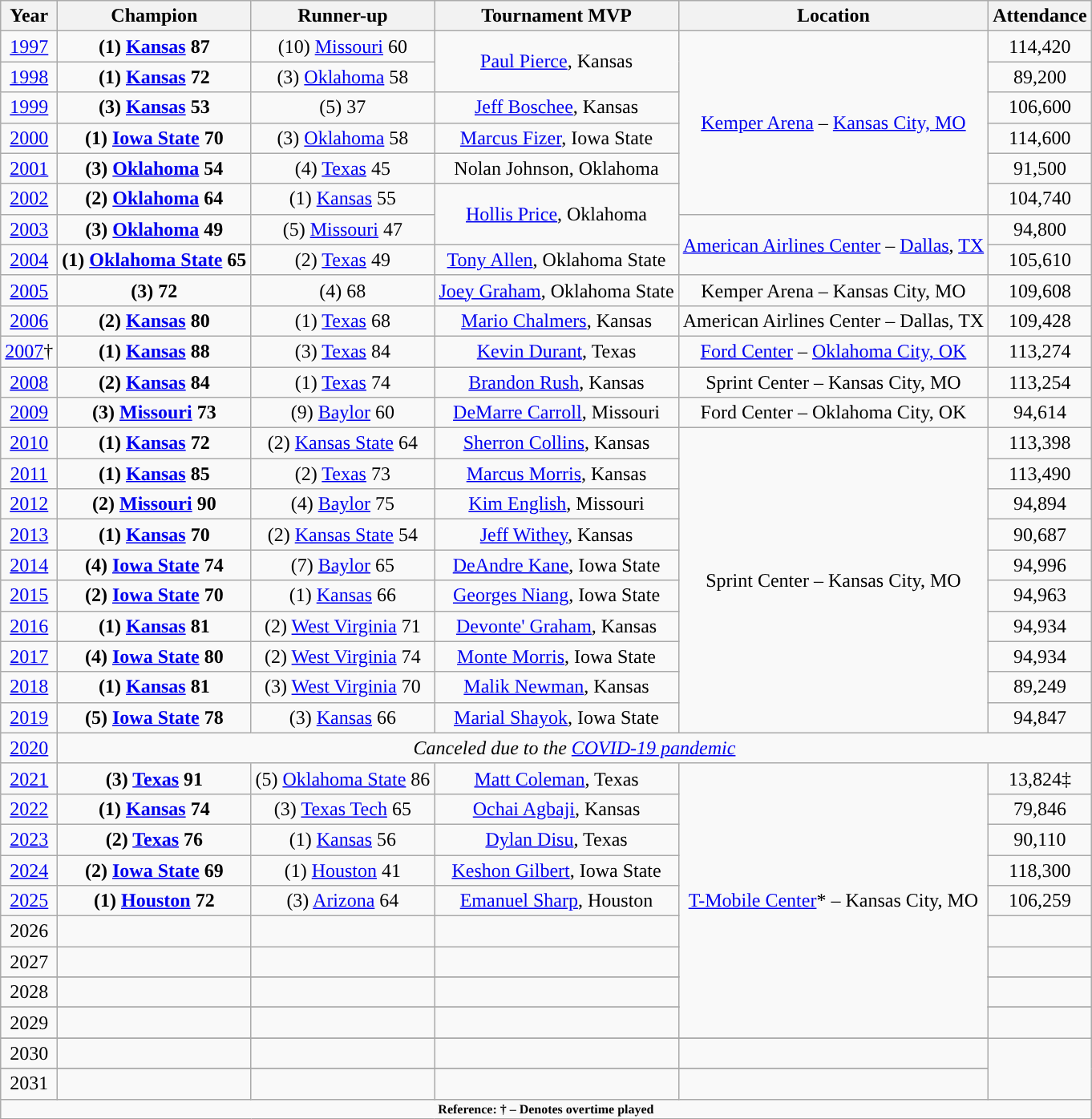<table class="wikitable sortable" style="text-align:center">
<tr>
<th width=px>Year</th>
<th width=px>Champion</th>
<th width=px>Runner-up</th>
<th width=px>Tournament MVP</th>
<th width=px>Location</th>
<th width=px>Attendance</th>
</tr>
<tr>
<td><a href='#'>1997</a></td>
<td><strong>(1) <a href='#'>Kansas</a> 87</strong></td>
<td>(10) <a href='#'>Missouri</a> 60</td>
<td rowspan="2"><a href='#'>Paul Pierce</a>, Kansas</td>
<td rowspan="6"><a href='#'>Kemper Arena</a> – <a href='#'>Kansas City, MO</a></td>
<td>114,420</td>
</tr>
<tr>
<td><a href='#'>1998</a></td>
<td><strong>(1) <a href='#'>Kansas</a> 72</strong></td>
<td>(3) <a href='#'>Oklahoma</a> 58</td>
<td>89,200</td>
</tr>
<tr>
<td><a href='#'>1999</a></td>
<td><strong>(3) <a href='#'>Kansas</a> 53</strong></td>
<td>(5)  37</td>
<td><a href='#'>Jeff Boschee</a>, Kansas</td>
<td>106,600</td>
</tr>
<tr>
<td><a href='#'>2000</a></td>
<td><strong>(1) <a href='#'>Iowa State</a> 70</strong></td>
<td>(3) <a href='#'>Oklahoma</a> 58</td>
<td><a href='#'>Marcus Fizer</a>, Iowa State</td>
<td>114,600</td>
</tr>
<tr>
<td><a href='#'>2001</a></td>
<td><strong>(3) <a href='#'>Oklahoma</a> 54</strong></td>
<td>(4) <a href='#'>Texas</a> 45</td>
<td>Nolan Johnson, Oklahoma</td>
<td>91,500</td>
</tr>
<tr>
<td><a href='#'>2002</a></td>
<td><strong>(2) <a href='#'>Oklahoma</a> 64</strong></td>
<td>(1) <a href='#'>Kansas</a> 55</td>
<td rowspan="2"><a href='#'>Hollis Price</a>, Oklahoma</td>
<td>104,740</td>
</tr>
<tr>
<td><a href='#'>2003</a></td>
<td><strong>(3) <a href='#'>Oklahoma</a> 49</strong></td>
<td>(5) <a href='#'>Missouri</a> 47</td>
<td rowspan="2"><a href='#'>American Airlines Center</a> – <a href='#'>Dallas</a>, <a href='#'>TX</a></td>
<td>94,800</td>
</tr>
<tr>
<td><a href='#'>2004</a></td>
<td><strong>(1) <a href='#'>Oklahoma State</a> 65</strong></td>
<td>(2) <a href='#'>Texas</a> 49</td>
<td><a href='#'>Tony Allen</a>, Oklahoma State</td>
<td>105,610</td>
</tr>
<tr>
<td><a href='#'>2005</a></td>
<td><strong>(3)  72</strong></td>
<td>(4)  68</td>
<td><a href='#'>Joey Graham</a>, Oklahoma State</td>
<td>Kemper Arena – Kansas City, MO</td>
<td>109,608</td>
</tr>
<tr>
<td><a href='#'>2006</a></td>
<td><strong>(2) <a href='#'>Kansas</a> 80</strong></td>
<td>(1) <a href='#'>Texas</a> 68</td>
<td><a href='#'>Mario Chalmers</a>, Kansas</td>
<td>American Airlines Center – Dallas, TX</td>
<td>109,428</td>
</tr>
<tr>
<td><a href='#'>2007</a>†</td>
<td><strong>(1) <a href='#'>Kansas</a> 88</strong></td>
<td>(3) <a href='#'>Texas</a> 84</td>
<td><a href='#'>Kevin Durant</a>, Texas</td>
<td><a href='#'>Ford Center</a> – <a href='#'>Oklahoma City, OK</a></td>
<td>113,274</td>
</tr>
<tr>
<td><a href='#'>2008</a></td>
<td><strong>(2) <a href='#'>Kansas</a> 84</strong></td>
<td>(1) <a href='#'>Texas</a> 74</td>
<td><a href='#'>Brandon Rush</a>, Kansas</td>
<td>Sprint Center – Kansas City, MO</td>
<td>113,254</td>
</tr>
<tr>
<td><a href='#'>2009</a></td>
<td><strong>(3) <a href='#'>Missouri</a> 73</strong></td>
<td>(9) <a href='#'>Baylor</a> 60</td>
<td><a href='#'>DeMarre Carroll</a>, Missouri</td>
<td>Ford Center – Oklahoma City, OK</td>
<td>94,614</td>
</tr>
<tr>
<td><a href='#'>2010</a></td>
<td><strong>(1) <a href='#'>Kansas</a> 72</strong></td>
<td>(2) <a href='#'>Kansas State</a> 64</td>
<td><a href='#'>Sherron Collins</a>, Kansas</td>
<td rowspan="10">Sprint Center – Kansas City, MO</td>
<td>113,398</td>
</tr>
<tr>
<td><a href='#'>2011</a></td>
<td><strong>(1) <a href='#'>Kansas</a> 85</strong></td>
<td>(2) <a href='#'>Texas</a> 73</td>
<td><a href='#'>Marcus Morris</a>, Kansas</td>
<td>113,490</td>
</tr>
<tr>
<td><a href='#'>2012</a></td>
<td><strong>(2) <a href='#'>Missouri</a> 90</strong></td>
<td>(4) <a href='#'>Baylor</a> 75</td>
<td><a href='#'>Kim English</a>, Missouri</td>
<td>94,894</td>
</tr>
<tr>
<td><a href='#'>2013</a></td>
<td><strong>(1) <a href='#'>Kansas</a> 70</strong></td>
<td>(2) <a href='#'>Kansas State</a> 54</td>
<td><a href='#'>Jeff Withey</a>, Kansas</td>
<td>90,687</td>
</tr>
<tr>
<td><a href='#'>2014</a></td>
<td><strong>(4) <a href='#'>Iowa State</a> 74</strong></td>
<td>(7) <a href='#'>Baylor</a> 65</td>
<td><a href='#'>DeAndre Kane</a>, Iowa State</td>
<td>94,996</td>
</tr>
<tr>
<td><a href='#'>2015</a></td>
<td><strong>(2) <a href='#'>Iowa State</a> 70</strong></td>
<td>(1) <a href='#'>Kansas</a> 66</td>
<td><a href='#'>Georges Niang</a>, Iowa State</td>
<td>94,963</td>
</tr>
<tr>
<td><a href='#'>2016</a></td>
<td><strong>(1) <a href='#'>Kansas</a> 81 </strong></td>
<td>(2) <a href='#'>West Virginia</a> 71</td>
<td><a href='#'>Devonte' Graham</a>, Kansas</td>
<td>94,934</td>
</tr>
<tr>
<td><a href='#'>2017</a></td>
<td><strong>(4) <a href='#'>Iowa State</a> 80 </strong></td>
<td>(2) <a href='#'>West Virginia</a> 74</td>
<td><a href='#'>Monte Morris</a>, Iowa State</td>
<td>94,934</td>
</tr>
<tr>
<td><a href='#'>2018</a></td>
<td><strong>(1) <a href='#'>Kansas</a> 81</strong></td>
<td>(3) <a href='#'>West Virginia</a> 70</td>
<td><a href='#'>Malik Newman</a>, Kansas</td>
<td>89,249</td>
</tr>
<tr>
<td><a href='#'>2019</a></td>
<td><strong> (5) <a href='#'>Iowa State</a> 78</strong></td>
<td>(3) <a href='#'>Kansas</a> 66</td>
<td><a href='#'>Marial Shayok</a>, Iowa State</td>
<td>94,847</td>
</tr>
<tr>
<td><a href='#'>2020</a></td>
<td colspan="6"><em>Canceled due to the <a href='#'>COVID-19 pandemic</a></em></td>
</tr>
<tr>
<td><a href='#'>2021</a></td>
<td><strong>(3) <a href='#'>Texas</a> 91</strong></td>
<td>(5) <a href='#'>Oklahoma State</a> 86</td>
<td><a href='#'>Matt Coleman</a>, Texas</td>
<td rowspan="11"><a href='#'>T-Mobile Center</a>* – Kansas City, MO</td>
<td>13,824‡</td>
</tr>
<tr>
<td><a href='#'>2022</a></td>
<td><strong>(1) <a href='#'>Kansas</a> 74</strong></td>
<td>(3) <a href='#'>Texas Tech</a> 65</td>
<td><a href='#'>Ochai Agbaji</a>, Kansas</td>
<td>79,846</td>
</tr>
<tr>
<td><a href='#'>2023</a></td>
<td><strong>(2) <a href='#'>Texas</a> 76</strong></td>
<td>(1) <a href='#'>Kansas</a> 56</td>
<td><a href='#'>Dylan Disu</a>, Texas</td>
<td>90,110</td>
</tr>
<tr>
<td><a href='#'>2024</a></td>
<td><strong>(2) <a href='#'>Iowa State</a> 69</strong></td>
<td>(1) <a href='#'>Houston</a> 41</td>
<td><a href='#'>Keshon Gilbert</a>, Iowa State</td>
<td>118,300</td>
</tr>
<tr>
<td><a href='#'>2025</a></td>
<td><strong>(1) <a href='#'>Houston</a> 72</strong></td>
<td>(3) <a href='#'>Arizona</a> 64</td>
<td><a href='#'>Emanuel Sharp</a>, Houston</td>
<td>106,259</td>
</tr>
<tr>
<td>2026</td>
<td></td>
<td></td>
<td></td>
<td></td>
</tr>
<tr>
<td>2027</td>
<td></td>
<td></td>
<td></td>
<td></td>
</tr>
<tr>
</tr>
<tr>
<td>2028</td>
<td></td>
<td></td>
<td></td>
<td></td>
</tr>
<tr>
</tr>
<tr>
<td>2029</td>
<td></td>
<td></td>
<td></td>
<td></td>
</tr>
<tr>
</tr>
<tr>
<td>2030</td>
<td></td>
<td></td>
<td></td>
<td></td>
</tr>
<tr>
</tr>
<tr>
<td>2031</td>
<td></td>
<td></td>
<td></td>
<td></td>
</tr>
<tr>
<td colspan="6"  style="font-size:8pt; text-align:center;"><strong>Reference: † – Denotes overtime played</strong></td>
</tr>
</table>
